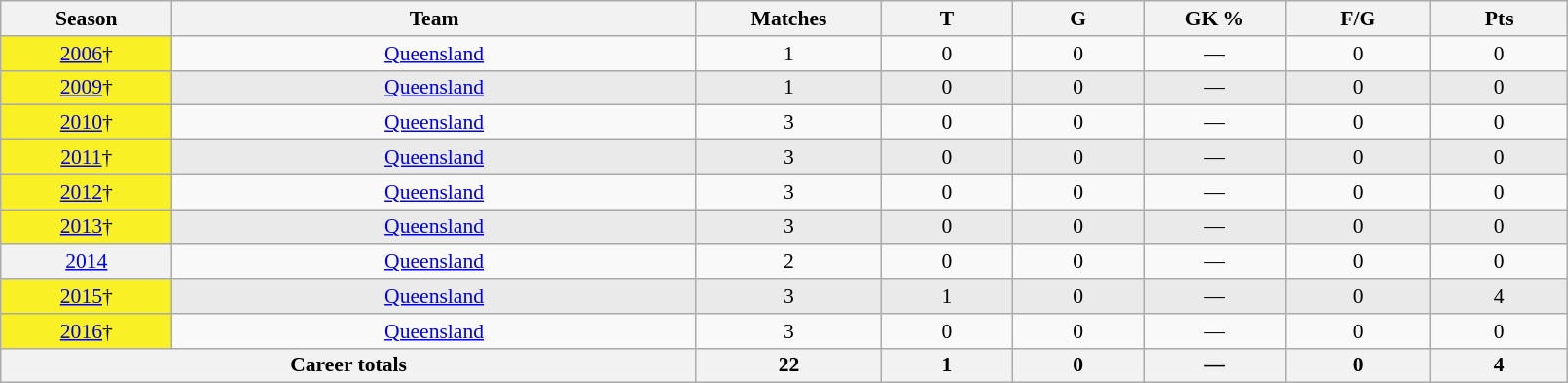<table class="wikitable sortable"  style="font-size:90%; text-align:center; width:85%;">
<tr>
<th width=2%>Season</th>
<th width=8%>Team</th>
<th width=2%>Matches</th>
<th width=2%>T</th>
<th width=2%>G</th>
<th width=2%>GK %</th>
<th width=2%>F/G</th>
<th width=2%>Pts</th>
</tr>
<tr>
<th scope="row" style="text-align:center;background:#f9f025; font-weight:normal"><a href='#'>2006</a>†</th>
<td style="text-align:center;"> <a href='#'>Queensland</a></td>
<td>1</td>
<td>0</td>
<td>0</td>
<td>—</td>
<td>0</td>
<td>0</td>
</tr>
<tr style="background-color: #EAEAEA">
<th scope="row" style="text-align:center;background:#f9f025; font-weight:normal"><a href='#'>2009</a>†</th>
<td style="text-align:center;"> <a href='#'>Queensland</a></td>
<td>1</td>
<td>0</td>
<td>0</td>
<td>—</td>
<td>0</td>
<td>0</td>
</tr>
<tr>
<th scope="row" style="text-align:center;background:#f9f025; font-weight:normal"><a href='#'>2010</a>†</th>
<td style="text-align:center;"> <a href='#'>Queensland</a></td>
<td>3</td>
<td>0</td>
<td>0</td>
<td>—</td>
<td>0</td>
<td>0</td>
</tr>
<tr style="background-color: #EAEAEA">
<th scope="row" style="text-align:center;background:#f9f025; font-weight:normal"><a href='#'>2011</a>†</th>
<td style="text-align:center;"> <a href='#'>Queensland</a></td>
<td>3</td>
<td>0</td>
<td>0</td>
<td>—</td>
<td>0</td>
<td>0</td>
</tr>
<tr>
<th scope="row" style="text-align:center;background:#f9f025; font-weight:normal"><a href='#'>2012</a>†</th>
<td style="text-align:center;"> <a href='#'>Queensland</a></td>
<td>3</td>
<td>0</td>
<td>0</td>
<td>—</td>
<td>0</td>
<td>0</td>
</tr>
<tr style="background-color: #EAEAEA">
<th scope="row" style="text-align:center;background:#f9f025; font-weight:normal"><a href='#'>2013</a>†</th>
<td style="text-align:center;"> <a href='#'>Queensland</a></td>
<td>3</td>
<td>0</td>
<td>0</td>
<td>—</td>
<td>0</td>
<td>0</td>
</tr>
<tr>
<th scope="row" style="text-align:center; font-weight:normal"><a href='#'>2014</a></th>
<td style="text-align:center;"> <a href='#'>Queensland</a></td>
<td>2</td>
<td>0</td>
<td>0</td>
<td>—</td>
<td>0</td>
<td>0</td>
</tr>
<tr style="background-color: #EAEAEA">
<th scope="row" style="text-align:center;background:#f9f025; font-weight:normal"><a href='#'>2015</a>†</th>
<td style="text-align:center;"> <a href='#'>Queensland</a></td>
<td>3</td>
<td>1</td>
<td>0</td>
<td>—</td>
<td>0</td>
<td>4</td>
</tr>
<tr>
<th scope="row" style="text-align:center;background:#f9f025; font-weight:normal"><a href='#'>2016</a>†</th>
<td style="text-align:center;"> <a href='#'>Queensland</a></td>
<td>3</td>
<td>0</td>
<td>0</td>
<td>—</td>
<td>0</td>
<td>0</td>
</tr>
<tr class="sortbottom">
<th colspan=2>Career totals</th>
<th>22</th>
<th>1</th>
<th>0</th>
<th>—</th>
<th>0</th>
<th>4</th>
</tr>
</table>
